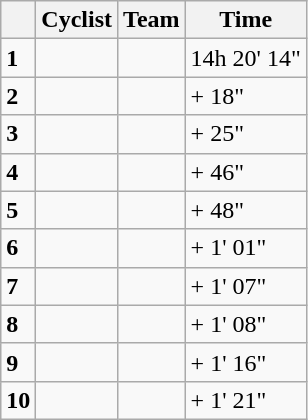<table class="wikitable">
<tr>
<th></th>
<th>Cyclist</th>
<th>Team</th>
<th>Time</th>
</tr>
<tr>
<td><strong>1</strong></td>
<td>  </td>
<td></td>
<td>14h 20' 14"</td>
</tr>
<tr>
<td><strong>2</strong></td>
<td></td>
<td></td>
<td>+ 18"</td>
</tr>
<tr>
<td><strong>3</strong></td>
<td></td>
<td></td>
<td>+ 25"</td>
</tr>
<tr>
<td><strong>4</strong></td>
<td></td>
<td></td>
<td>+ 46"</td>
</tr>
<tr>
<td><strong>5</strong></td>
<td></td>
<td></td>
<td>+ 48"</td>
</tr>
<tr>
<td><strong>6</strong></td>
<td></td>
<td></td>
<td>+ 1' 01"</td>
</tr>
<tr>
<td><strong>7</strong></td>
<td></td>
<td></td>
<td>+ 1' 07"</td>
</tr>
<tr>
<td><strong>8</strong></td>
<td></td>
<td></td>
<td>+ 1' 08"</td>
</tr>
<tr>
<td><strong>9</strong></td>
<td></td>
<td></td>
<td>+ 1' 16"</td>
</tr>
<tr>
<td><strong>10</strong></td>
<td></td>
<td></td>
<td>+ 1' 21"</td>
</tr>
</table>
